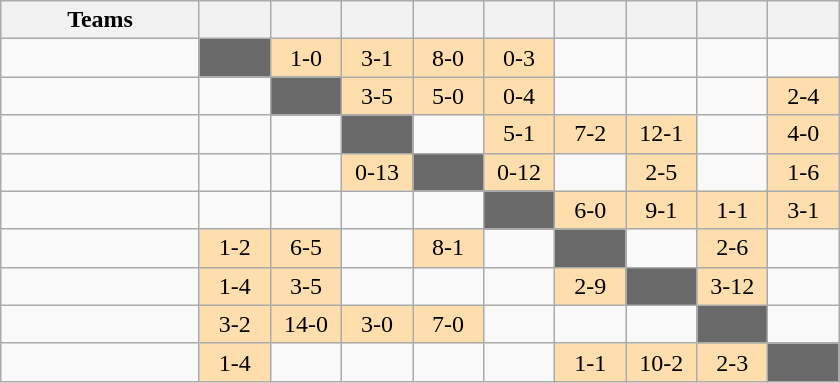<table class="wikitable" style="text-align:center">
<tr>
<th width=125>Teams</th>
<th width=40></th>
<th width=40></th>
<th width=40></th>
<th width=40></th>
<th width=40></th>
<th width=40></th>
<th width=40></th>
<th width=40></th>
<th width=40></th>
</tr>
<tr>
<td align="left"></td>
<td bgcolor="#696969"></td>
<td bgcolor="#ffdead">1-0</td>
<td bgcolor="#ffdead">3-1</td>
<td bgcolor="#ffdead">8-0</td>
<td bgcolor="#ffdead">0-3</td>
<td></td>
<td></td>
<td></td>
<td></td>
</tr>
<tr>
<td align="left"></td>
<td></td>
<td bgcolor="#696969"></td>
<td bgcolor="#ffdead">3-5</td>
<td bgcolor="#ffdead">5-0</td>
<td bgcolor="#ffdead">0-4</td>
<td></td>
<td></td>
<td></td>
<td bgcolor="#ffdead">2-4</td>
</tr>
<tr>
<td align="left"></td>
<td></td>
<td></td>
<td bgcolor="#696969"></td>
<td></td>
<td bgcolor="#ffdead">5-1</td>
<td bgcolor="#ffdead">7-2</td>
<td bgcolor="#ffdead">12-1</td>
<td></td>
<td bgcolor="#ffdead">4-0</td>
</tr>
<tr>
<td align="left"></td>
<td></td>
<td></td>
<td bgcolor="#ffdead">0-13</td>
<td bgcolor="#696969"></td>
<td bgcolor="#ffdead">0-12</td>
<td></td>
<td bgcolor="#ffdead">2-5</td>
<td></td>
<td bgcolor="#ffdead">1-6</td>
</tr>
<tr>
<td align="left"></td>
<td></td>
<td></td>
<td></td>
<td></td>
<td bgcolor="#696969"></td>
<td bgcolor="#ffdead">6-0</td>
<td bgcolor="#ffdead">9-1</td>
<td bgcolor="#ffdead">1-1</td>
<td bgcolor="#ffdead">3-1</td>
</tr>
<tr>
<td align="left"></td>
<td bgcolor="#ffdead">1-2</td>
<td bgcolor="#ffdead">6-5</td>
<td></td>
<td bgcolor="#ffdead">8-1</td>
<td></td>
<td bgcolor="#696969"></td>
<td></td>
<td bgcolor="#ffdead">2-6</td>
<td></td>
</tr>
<tr>
<td align="left"></td>
<td bgcolor="#ffdead">1-4</td>
<td bgcolor="#ffdead">3-5</td>
<td></td>
<td></td>
<td></td>
<td bgcolor="#ffdead">2-9</td>
<td bgcolor="#696969"></td>
<td bgcolor="#ffdead">3-12</td>
<td></td>
</tr>
<tr>
<td align="left"></td>
<td bgcolor="#ffdead">3-2</td>
<td bgcolor="#ffdead">14-0</td>
<td bgcolor="#ffdead">3-0</td>
<td bgcolor="#ffdead">7-0</td>
<td></td>
<td></td>
<td></td>
<td bgcolor="#696969"></td>
<td></td>
</tr>
<tr>
<td align="left"></td>
<td bgcolor="#ffdead">1-4</td>
<td></td>
<td></td>
<td></td>
<td></td>
<td bgcolor="#ffdead">1-1</td>
<td bgcolor="#ffdead">10-2</td>
<td bgcolor="#ffdead">2-3</td>
<td bgcolor="#696969"></td>
</tr>
</table>
